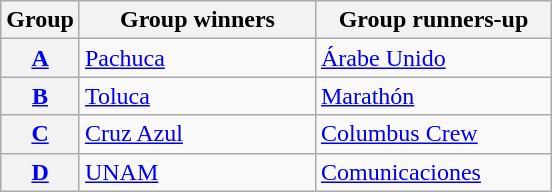<table class=wikitable>
<tr>
<th>Group</th>
<th width=150px>Group winners</th>
<th width=150px>Group runners-up</th>
</tr>
<tr>
<th><a href='#'>A</a></th>
<td> <a href='#'>Pachuca</a></td>
<td> <a href='#'>Árabe Unido</a></td>
</tr>
<tr>
<th><a href='#'>B</a></th>
<td> <a href='#'>Toluca</a></td>
<td> <a href='#'>Marathón</a></td>
</tr>
<tr>
<th><a href='#'>C</a></th>
<td> <a href='#'>Cruz Azul</a></td>
<td> <a href='#'>Columbus Crew</a></td>
</tr>
<tr>
<th><a href='#'>D</a></th>
<td> <a href='#'>UNAM</a></td>
<td> <a href='#'>Comunicaciones</a></td>
</tr>
</table>
